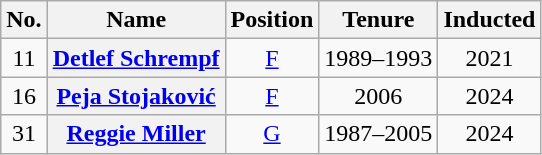<table class="wikitable plainrowheaders " style="text-align:center">
<tr>
<th scope="col">No.</th>
<th scope="col">Name</th>
<th scope="col">Position</th>
<th scope="col">Tenure</th>
<th scope="col">Inducted</th>
</tr>
<tr>
<td>11</td>
<th scope="row"><a href='#'>Detlef Schrempf</a></th>
<td><a href='#'>F</a></td>
<td>1989–1993</td>
<td>2021</td>
</tr>
<tr>
<td>16</td>
<th scope="row"><a href='#'>Peja Stojaković</a></th>
<td><a href='#'>F</a></td>
<td>2006</td>
<td>2024</td>
</tr>
<tr>
<td>31</td>
<th scope="row"><a href='#'>Reggie Miller</a></th>
<td><a href='#'>G</a></td>
<td>1987–2005</td>
<td>2024</td>
</tr>
</table>
